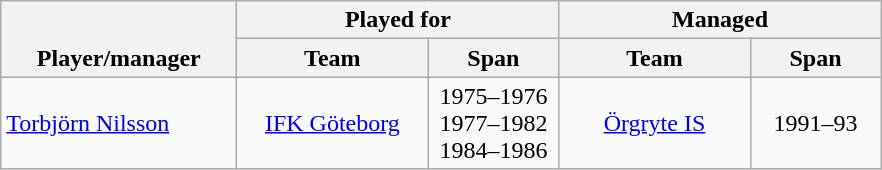<table class="wikitable" style="text-align: center">
<tr>
<th rowspan="2" valign="bottom" width="150">Player/manager</th>
<th colspan="2">Played for</th>
<th colspan="2">Managed</th>
</tr>
<tr>
<th width="120">Team</th>
<th width="80">Span</th>
<th width="120">Team</th>
<th width="80">Span</th>
</tr>
<tr>
<td align="left"><a href='#'>Torbjörn Nilsson</a></td>
<td><a href='#'>IFK Göteborg</a></td>
<td>1975–1976<br>1977–1982<br>1984–1986</td>
<td><a href='#'>Örgryte IS</a></td>
<td>1991–93</td>
</tr>
</table>
